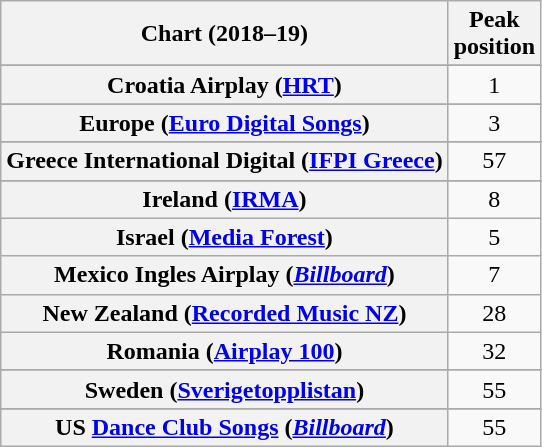<table class="wikitable sortable plainrowheaders" style="text-align: center;">
<tr>
<th scope="col">Chart (2018–19)</th>
<th scope="col">Peak<br>position</th>
</tr>
<tr>
</tr>
<tr>
</tr>
<tr>
<th scope="row">Croatia Airplay (<a href='#'>HRT</a>)</th>
<td>1</td>
</tr>
<tr>
</tr>
<tr>
</tr>
<tr>
<th scope="row">Europe (<a href='#'>Euro Digital Songs</a>)</th>
<td>3</td>
</tr>
<tr>
</tr>
<tr>
<th scope="row">Greece International Digital (<a href='#'>IFPI Greece</a>)</th>
<td>57</td>
</tr>
<tr>
</tr>
<tr>
<th scope="row">Ireland (<a href='#'>IRMA</a>)</th>
<td>8</td>
</tr>
<tr>
<th scope="row">Israel (<a href='#'>Media Forest</a>)</th>
<td>5</td>
</tr>
<tr>
<th scope="row">Mexico Ingles Airplay (<em><a href='#'>Billboard</a></em>)</th>
<td>7</td>
</tr>
<tr>
<th scope="row">New Zealand (<a href='#'>Recorded Music NZ</a>)</th>
<td>28</td>
</tr>
<tr>
<th scope="row">Romania (<a href='#'>Airplay 100</a>)</th>
<td>32</td>
</tr>
<tr>
</tr>
<tr>
<th scope="row">Sweden (<a href='#'>Sverigetopplistan</a>)</th>
<td>55</td>
</tr>
<tr>
</tr>
<tr>
</tr>
<tr>
</tr>
<tr>
<th scope="row">US <a href='#'>Dance Club Songs</a> (<em><a href='#'>Billboard</a></em>)</th>
<td>55</td>
</tr>
</table>
